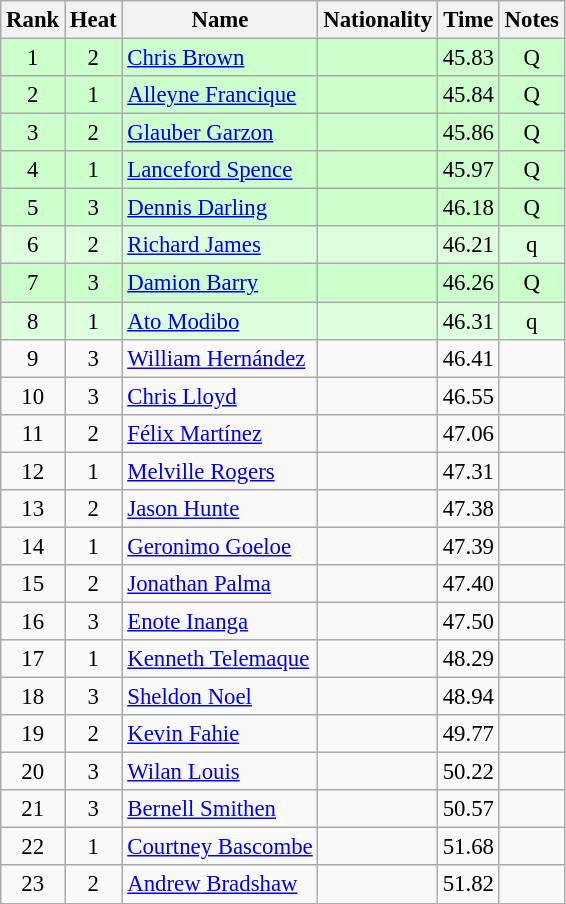<table class="wikitable sortable" style="text-align:center;font-size:95%">
<tr>
<th>Rank</th>
<th>Heat</th>
<th>Name</th>
<th>Nationality</th>
<th>Time</th>
<th>Notes</th>
</tr>
<tr bgcolor=ccffcc>
<td>1</td>
<td>2</td>
<td align=left><a href='#'>Chris Brown</a></td>
<td align=left></td>
<td>45.83</td>
<td>Q</td>
</tr>
<tr bgcolor=ccffcc>
<td>2</td>
<td>1</td>
<td align=left><a href='#'>Alleyne Francique</a></td>
<td align=left></td>
<td>45.84</td>
<td>Q</td>
</tr>
<tr bgcolor=ccffcc>
<td>3</td>
<td>2</td>
<td align=left><a href='#'>Glauber Garzon</a></td>
<td align=left></td>
<td>45.86</td>
<td>Q</td>
</tr>
<tr bgcolor=ccffcc>
<td>4</td>
<td>1</td>
<td align=left><a href='#'>Lanceford Spence</a></td>
<td align=left></td>
<td>45.97</td>
<td>Q</td>
</tr>
<tr bgcolor=ccffcc>
<td>5</td>
<td>3</td>
<td align=left><a href='#'>Dennis Darling</a></td>
<td align=left></td>
<td>46.18</td>
<td>Q</td>
</tr>
<tr bgcolor=ddffdd>
<td>6</td>
<td>2</td>
<td align=left><a href='#'>Richard James</a></td>
<td align=left></td>
<td>46.21</td>
<td>q</td>
</tr>
<tr bgcolor=ccffcc>
<td>7</td>
<td>3</td>
<td align=left><a href='#'>Damion Barry</a></td>
<td align=left></td>
<td>46.26</td>
<td>Q</td>
</tr>
<tr bgcolor=ddffdd>
<td>8</td>
<td>1</td>
<td align=left><a href='#'>Ato Modibo</a></td>
<td align=left></td>
<td>46.31</td>
<td>q</td>
</tr>
<tr>
<td>9</td>
<td>3</td>
<td align=left><a href='#'>William Hernández</a></td>
<td align=left></td>
<td>46.41</td>
<td></td>
</tr>
<tr>
<td>10</td>
<td>3</td>
<td align=left><a href='#'>Chris Lloyd</a></td>
<td align=left></td>
<td>46.55</td>
<td></td>
</tr>
<tr>
<td>11</td>
<td>2</td>
<td align=left><a href='#'>Félix Martínez</a></td>
<td align=left></td>
<td>47.06</td>
<td></td>
</tr>
<tr>
<td>12</td>
<td>1</td>
<td align=left><a href='#'>Melville Rogers</a></td>
<td align=left></td>
<td>47.31</td>
<td></td>
</tr>
<tr>
<td>13</td>
<td>2</td>
<td align=left><a href='#'>Jason Hunte</a></td>
<td align=left></td>
<td>47.38</td>
<td></td>
</tr>
<tr>
<td>14</td>
<td>1</td>
<td align=left><a href='#'>Geronimo Goeloe</a></td>
<td align=left></td>
<td>47.39</td>
<td></td>
</tr>
<tr>
<td>15</td>
<td>2</td>
<td align=left><a href='#'>Jonathan Palma</a></td>
<td align=left></td>
<td>47.40</td>
<td></td>
</tr>
<tr>
<td>16</td>
<td>3</td>
<td align=left><a href='#'>Enote Inanga</a></td>
<td align=left></td>
<td>47.50</td>
<td></td>
</tr>
<tr>
<td>17</td>
<td>1</td>
<td align=left><a href='#'>Kenneth Telemaque</a></td>
<td align=left></td>
<td>48.29</td>
<td></td>
</tr>
<tr>
<td>18</td>
<td>3</td>
<td align=left><a href='#'>Sheldon Noel</a></td>
<td align=left></td>
<td>48.94</td>
<td></td>
</tr>
<tr>
<td>19</td>
<td>2</td>
<td align=left><a href='#'>Kevin Fahie</a></td>
<td align=left></td>
<td>49.77</td>
<td></td>
</tr>
<tr>
<td>20</td>
<td>3</td>
<td align=left><a href='#'>Wilan Louis</a></td>
<td align=left></td>
<td>50.22</td>
<td></td>
</tr>
<tr>
<td>21</td>
<td>3</td>
<td align=left><a href='#'>Bernell Smithen</a></td>
<td align=left></td>
<td>50.57</td>
<td></td>
</tr>
<tr>
<td>22</td>
<td>1</td>
<td align=left><a href='#'>Courtney Bascombe</a></td>
<td align=left></td>
<td>51.68</td>
<td></td>
</tr>
<tr>
<td>23</td>
<td>2</td>
<td align=left><a href='#'>Andrew Bradshaw</a></td>
<td align=left></td>
<td>51.82</td>
<td></td>
</tr>
</table>
